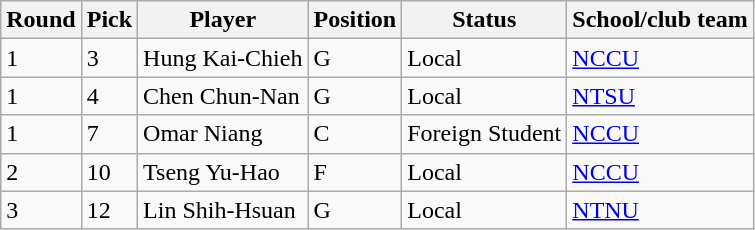<table class="wikitable">
<tr>
<th>Round</th>
<th>Pick</th>
<th>Player</th>
<th>Position</th>
<th>Status</th>
<th>School/club team</th>
</tr>
<tr>
<td>1</td>
<td>3</td>
<td>Hung Kai-Chieh</td>
<td>G</td>
<td>Local</td>
<td><a href='#'>NCCU</a></td>
</tr>
<tr>
<td>1</td>
<td>4</td>
<td>Chen Chun-Nan</td>
<td>G</td>
<td>Local</td>
<td><a href='#'>NTSU</a></td>
</tr>
<tr>
<td>1</td>
<td>7</td>
<td>Omar Niang</td>
<td>C</td>
<td>Foreign Student</td>
<td><a href='#'>NCCU</a></td>
</tr>
<tr>
<td>2</td>
<td>10</td>
<td>Tseng Yu-Hao</td>
<td>F</td>
<td>Local</td>
<td><a href='#'>NCCU</a></td>
</tr>
<tr>
<td>3</td>
<td>12</td>
<td>Lin Shih-Hsuan</td>
<td>G</td>
<td>Local</td>
<td><a href='#'>NTNU</a></td>
</tr>
</table>
